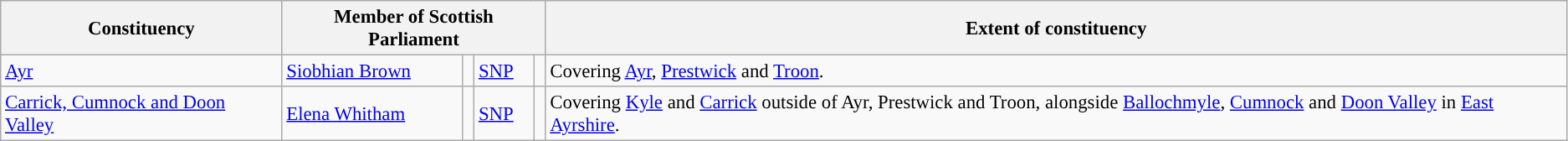<table class="wikitable" style="font-size: 95%;">
<tr>
<th>Constituency</th>
<th colspan=4>Member of Scottish Parliament</th>
<th>Extent of constituency</th>
</tr>
<tr>
<td><a href='#'>Ayr</a></td>
<td><a href='#'>Siobhian Brown</a></td>
<td style="background-color: "></td>
<td><a href='#'>SNP</a></td>
<td></td>
<td>Covering <a href='#'>Ayr</a>, <a href='#'>Prestwick</a> and <a href='#'>Troon</a>.</td>
</tr>
<tr>
<td><a href='#'>Carrick, Cumnock and Doon Valley</a></td>
<td><a href='#'>Elena Whitham</a></td>
<td style="background-color: "></td>
<td><a href='#'>SNP</a></td>
<td></td>
<td>Covering <a href='#'>Kyle</a> and <a href='#'>Carrick</a> outside of Ayr, Prestwick and Troon, alongside <a href='#'>Ballochmyle</a>, <a href='#'>Cumnock</a> and <a href='#'>Doon Valley</a> in <a href='#'>East Ayrshire</a>.</td>
</tr>
</table>
